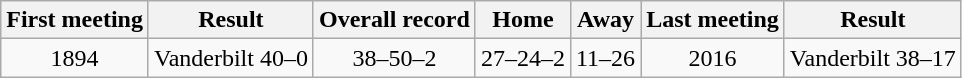<table class="wikitable">
<tr align="center">
<th>First meeting</th>
<th>Result</th>
<th>Overall record</th>
<th>Home</th>
<th>Away</th>
<th>Last meeting</th>
<th>Result</th>
</tr>
<tr align="center">
<td>1894</td>
<td>Vanderbilt 40–0</td>
<td>38–50–2</td>
<td>27–24–2</td>
<td>11–26</td>
<td>2016</td>
<td>Vanderbilt 38–17</td>
</tr>
</table>
